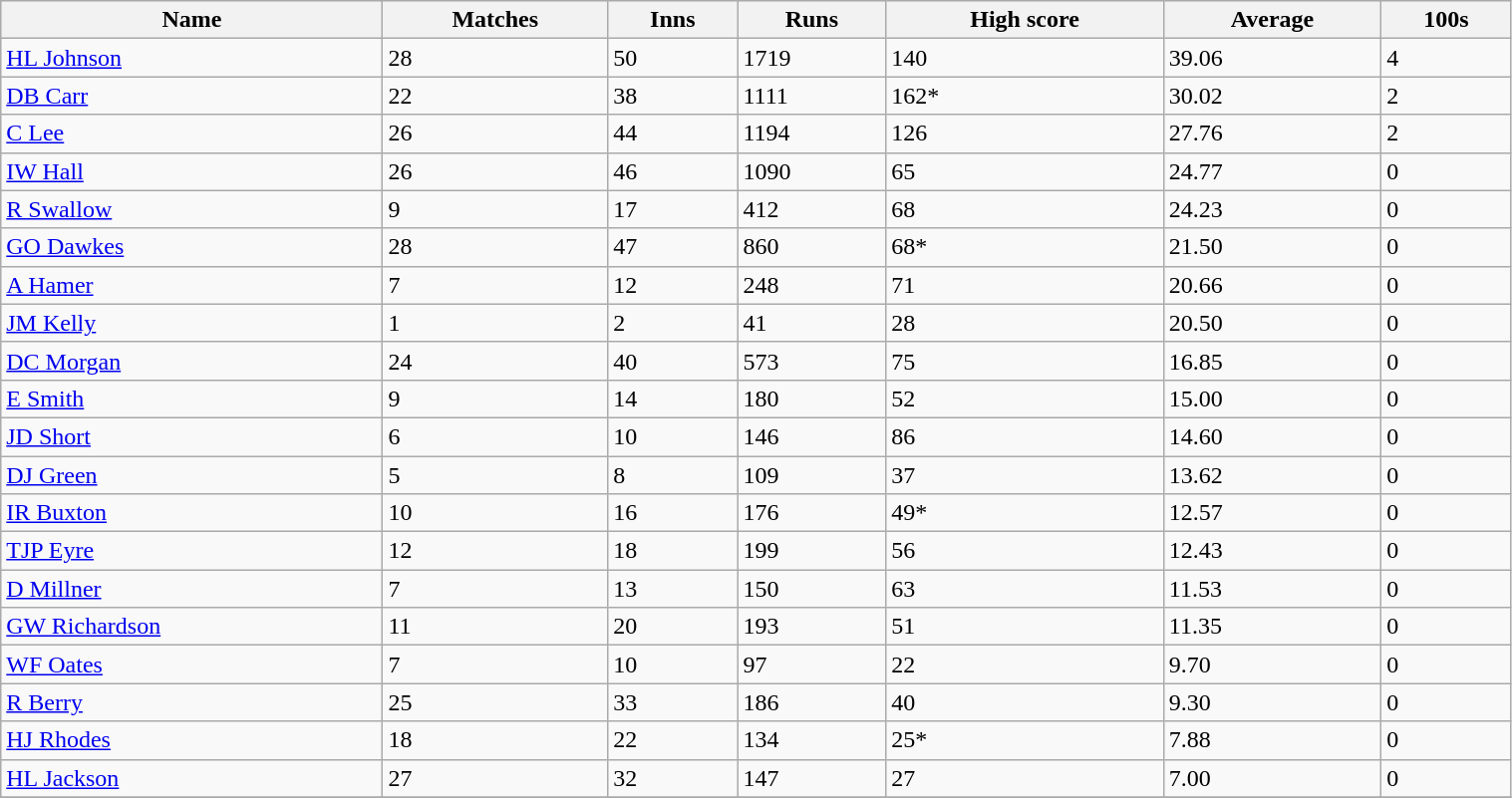<table class="wikitable sortable" width="80%">
<tr bgcolor="#efefef">
<th>Name</th>
<th>Matches</th>
<th>Inns</th>
<th>Runs</th>
<th>High score</th>
<th>Average</th>
<th>100s</th>
</tr>
<tr>
<td><a href='#'>HL Johnson</a></td>
<td>28</td>
<td>50</td>
<td>1719</td>
<td>140</td>
<td>39.06</td>
<td>4</td>
</tr>
<tr>
<td><a href='#'>DB Carr</a></td>
<td>22</td>
<td>38</td>
<td>1111</td>
<td>162*</td>
<td>30.02</td>
<td>2</td>
</tr>
<tr>
<td><a href='#'>C Lee</a></td>
<td>26</td>
<td>44</td>
<td>1194</td>
<td>126</td>
<td>27.76</td>
<td>2</td>
</tr>
<tr>
<td><a href='#'>IW Hall</a></td>
<td>26</td>
<td>46</td>
<td>1090</td>
<td>65</td>
<td>24.77</td>
<td>0</td>
</tr>
<tr>
<td><a href='#'>R Swallow</a></td>
<td>9</td>
<td>17</td>
<td>412</td>
<td>68</td>
<td>24.23</td>
<td>0</td>
</tr>
<tr>
<td><a href='#'>GO Dawkes</a></td>
<td>28</td>
<td>47</td>
<td>860</td>
<td>68*</td>
<td>21.50</td>
<td>0</td>
</tr>
<tr>
<td><a href='#'>A Hamer</a></td>
<td>7</td>
<td>12</td>
<td>248</td>
<td>71</td>
<td>20.66</td>
<td>0</td>
</tr>
<tr>
<td><a href='#'>JM Kelly</a></td>
<td>1</td>
<td>2</td>
<td>41</td>
<td>28</td>
<td>20.50</td>
<td>0</td>
</tr>
<tr>
<td><a href='#'>DC Morgan</a></td>
<td>24</td>
<td>40</td>
<td>573</td>
<td>75</td>
<td>16.85</td>
<td>0</td>
</tr>
<tr>
<td><a href='#'>E Smith</a></td>
<td>9</td>
<td>14</td>
<td>180</td>
<td>52</td>
<td>15.00</td>
<td>0</td>
</tr>
<tr>
<td><a href='#'>JD Short</a></td>
<td>6</td>
<td>10</td>
<td>146</td>
<td>86</td>
<td>14.60</td>
<td>0</td>
</tr>
<tr>
<td><a href='#'>DJ Green</a></td>
<td>5</td>
<td>8</td>
<td>109</td>
<td>37</td>
<td>13.62</td>
<td>0</td>
</tr>
<tr>
<td><a href='#'>IR Buxton</a></td>
<td>10</td>
<td>16</td>
<td>176</td>
<td>49*</td>
<td>12.57</td>
<td>0</td>
</tr>
<tr>
<td><a href='#'>TJP Eyre</a></td>
<td>12</td>
<td>18</td>
<td>199</td>
<td>56</td>
<td>12.43</td>
<td>0</td>
</tr>
<tr>
<td><a href='#'>D Millner</a></td>
<td>7</td>
<td>13</td>
<td>150</td>
<td>63</td>
<td>11.53</td>
<td>0</td>
</tr>
<tr>
<td><a href='#'>GW Richardson</a></td>
<td>11</td>
<td>20</td>
<td>193</td>
<td>51</td>
<td>11.35</td>
<td>0</td>
</tr>
<tr>
<td><a href='#'>WF Oates</a></td>
<td>7</td>
<td>10</td>
<td>97</td>
<td>22</td>
<td>9.70</td>
<td>0</td>
</tr>
<tr>
<td><a href='#'>R Berry</a></td>
<td>25</td>
<td>33</td>
<td>186</td>
<td>40</td>
<td>9.30</td>
<td>0</td>
</tr>
<tr>
<td><a href='#'>HJ Rhodes</a></td>
<td>18</td>
<td>22</td>
<td>134</td>
<td>25*</td>
<td>7.88</td>
<td>0</td>
</tr>
<tr>
<td><a href='#'>HL Jackson</a></td>
<td>27</td>
<td>32</td>
<td>147</td>
<td>27</td>
<td>7.00</td>
<td>0<br></td>
</tr>
<tr>
</tr>
</table>
